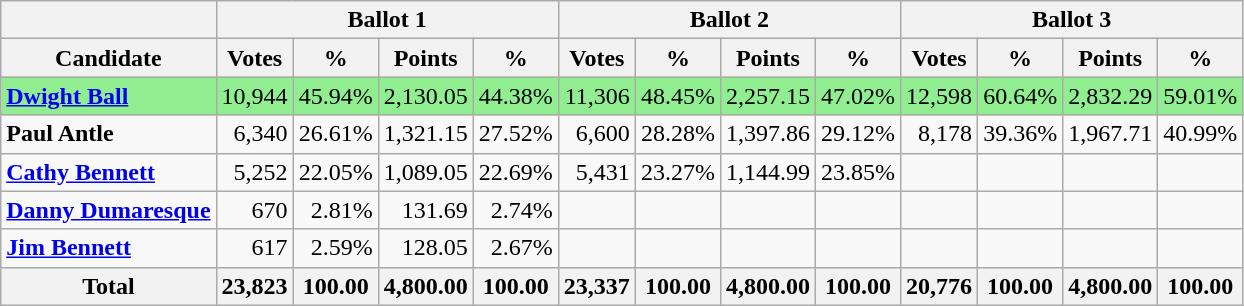<table class="wikitable">
<tr>
<th></th>
<th colspan = "4">Ballot 1</th>
<th colspan = "4">Ballot 2</th>
<th colspan = "4">Ballot 3</th>
</tr>
<tr>
<th>Candidate</th>
<th>Votes</th>
<th>%</th>
<th>Points</th>
<th>%</th>
<th>Votes</th>
<th>%</th>
<th>Points</th>
<th>%</th>
<th>Votes</th>
<th>%</th>
<th>Points</th>
<th>%</th>
</tr>
<tr style="text-align:right;background:lightgreen;">
<td align=left><strong><a href='#'>Dwight Ball</a></strong></td>
<td>10,944</td>
<td>45.94%</td>
<td>2,130.05</td>
<td>44.38%</td>
<td>11,306</td>
<td>48.45%</td>
<td>2,257.15</td>
<td>47.02%</td>
<td>12,598</td>
<td>60.64%</td>
<td>2,832.29</td>
<td>59.01%</td>
</tr>
<tr style="text-align:right;">
<td align=left><strong>Paul Antle</strong></td>
<td>6,340</td>
<td>26.61%</td>
<td>1,321.15</td>
<td>27.52%</td>
<td>6,600</td>
<td>28.28%</td>
<td>1,397.86</td>
<td>29.12%</td>
<td>8,178</td>
<td>39.36%</td>
<td>1,967.71</td>
<td>40.99%</td>
</tr>
<tr style="text-align:right;">
<td align=left><strong><a href='#'>Cathy Bennett</a></strong></td>
<td>5,252</td>
<td>22.05%</td>
<td>1,089.05</td>
<td>22.69%</td>
<td>5,431</td>
<td>23.27%</td>
<td>1,144.99</td>
<td>23.85%</td>
<td></td>
<td></td>
<td></td>
<td></td>
</tr>
<tr style="text-align:right;">
<td align=left><strong><a href='#'>Danny Dumaresque</a></strong></td>
<td>670</td>
<td>2.81%</td>
<td>131.69</td>
<td>2.74%</td>
<td></td>
<td></td>
<td></td>
<td></td>
<td></td>
<td></td>
<td></td>
<td></td>
</tr>
<tr style="text-align:right;">
<td align=left><strong><a href='#'>Jim Bennett</a></strong></td>
<td>617</td>
<td>2.59%</td>
<td>128.05</td>
<td>2.67%</td>
<td></td>
<td></td>
<td></td>
<td></td>
<td></td>
<td></td>
<td></td>
<td></td>
</tr>
<tr style="text-align:right;">
<th>Total</th>
<th>23,823</th>
<th>100.00</th>
<th>4,800.00</th>
<th>100.00</th>
<th>23,337</th>
<th>100.00</th>
<th>4,800.00</th>
<th>100.00</th>
<th>20,776</th>
<th>100.00</th>
<th>4,800.00</th>
<th>100.00</th>
</tr>
</table>
